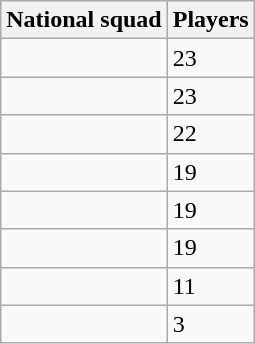<table class="wikitable sortable">
<tr>
<th>National squad</th>
<th>Players</th>
</tr>
<tr>
<td></td>
<td>23</td>
</tr>
<tr>
<td></td>
<td>23</td>
</tr>
<tr>
<td></td>
<td>22</td>
</tr>
<tr>
<td></td>
<td>19</td>
</tr>
<tr>
<td></td>
<td>19</td>
</tr>
<tr>
<td></td>
<td>19</td>
</tr>
<tr>
<td></td>
<td>11</td>
</tr>
<tr>
<td></td>
<td>3</td>
</tr>
</table>
